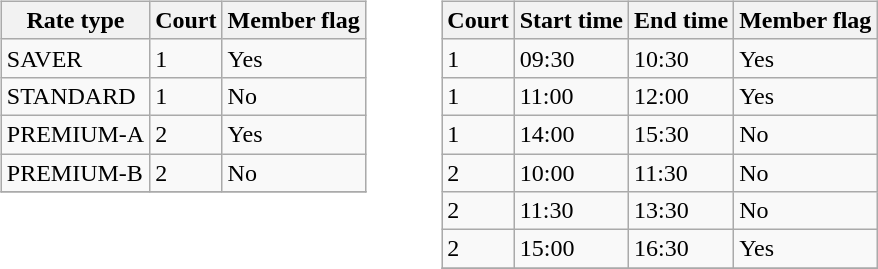<table style="border-spacing:2em 0; margin-left:-2em">
<tr>
<td style="vertical-align:top"><br><table class="wikitable">
<tr>
<th>Rate type</th>
<th>Court</th>
<th>Member flag</th>
</tr>
<tr>
<td>SAVER</td>
<td>1</td>
<td>Yes</td>
</tr>
<tr>
<td>STANDARD</td>
<td>1</td>
<td>No</td>
</tr>
<tr>
<td>PREMIUM-A</td>
<td>2</td>
<td>Yes</td>
</tr>
<tr>
<td>PREMIUM-B</td>
<td>2</td>
<td>No</td>
</tr>
<tr>
</tr>
</table>
</td>
<td style="vertical-align:top"><br><table class="wikitable">
<tr>
<th>Court</th>
<th>Start time</th>
<th>End time</th>
<th>Member flag</th>
</tr>
<tr>
<td>1</td>
<td>09:30</td>
<td>10:30</td>
<td>Yes</td>
</tr>
<tr>
<td>1</td>
<td>11:00</td>
<td>12:00</td>
<td>Yes</td>
</tr>
<tr>
<td>1</td>
<td>14:00</td>
<td>15:30</td>
<td>No</td>
</tr>
<tr>
<td>2</td>
<td>10:00</td>
<td>11:30</td>
<td>No</td>
</tr>
<tr>
<td>2</td>
<td>11:30</td>
<td>13:30</td>
<td>No</td>
</tr>
<tr>
<td>2</td>
<td>15:00</td>
<td>16:30</td>
<td>Yes</td>
</tr>
<tr>
</tr>
</table>
</td>
</tr>
</table>
